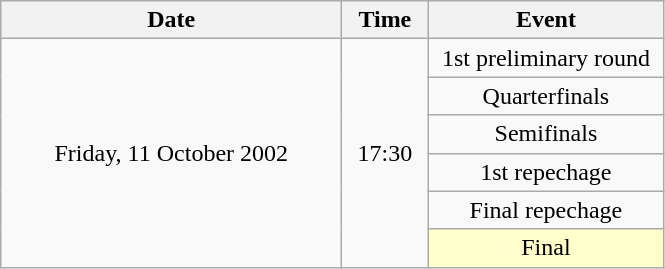<table class = "wikitable" style="text-align:center;">
<tr>
<th width=220>Date</th>
<th width=50>Time</th>
<th width=150>Event</th>
</tr>
<tr>
<td rowspan=6>Friday, 11 October 2002</td>
<td rowspan=6>17:30</td>
<td>1st preliminary round</td>
</tr>
<tr>
<td>Quarterfinals</td>
</tr>
<tr>
<td>Semifinals</td>
</tr>
<tr>
<td>1st repechage</td>
</tr>
<tr>
<td>Final repechage</td>
</tr>
<tr>
<td bgcolor=ffffcc>Final</td>
</tr>
</table>
